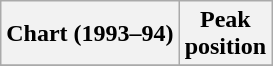<table class="wikitable plainrowheaders">
<tr>
<th>Chart (1993–94)</th>
<th>Peak<br>position</th>
</tr>
<tr>
</tr>
</table>
